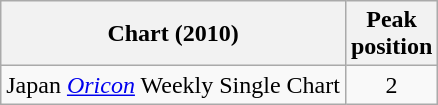<table class="wikitable sortable">
<tr>
<th>Chart (2010)</th>
<th>Peak<br>position</th>
</tr>
<tr>
<td>Japan <em><a href='#'>Oricon</a></em> Weekly Single Chart</td>
<td align="center">2</td>
</tr>
</table>
